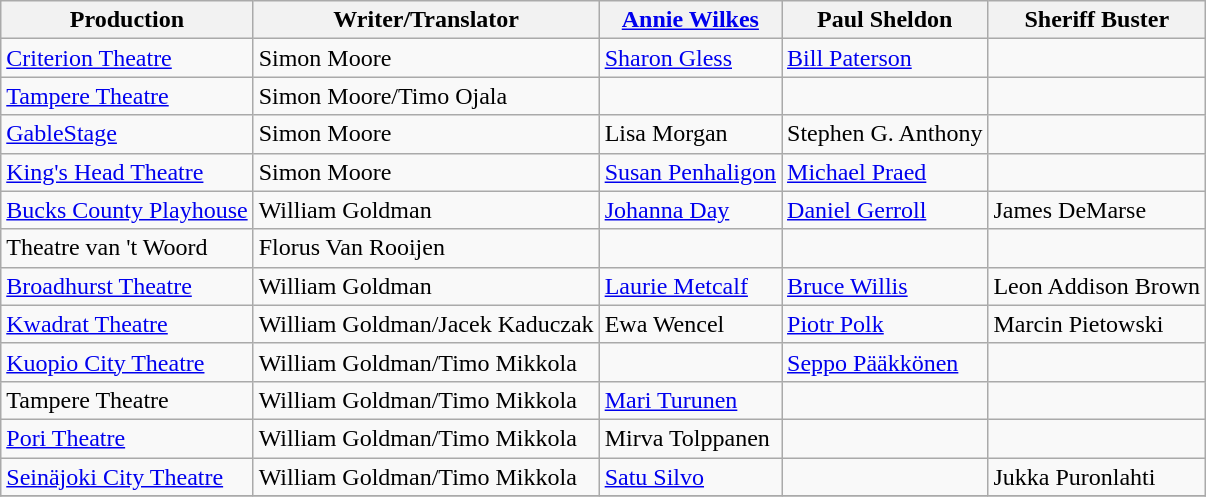<table class="wikitable">
<tr>
<th>Production</th>
<th>Writer/Translator</th>
<th><a href='#'>Annie Wilkes</a></th>
<th>Paul Sheldon</th>
<th>Sheriff Buster</th>
</tr>
<tr>
<td><a href='#'>Criterion Theatre</a><br></td>
<td>Simon Moore</td>
<td><a href='#'>Sharon Gless</a></td>
<td><a href='#'>Bill Paterson</a></td>
<td></td>
</tr>
<tr>
<td><a href='#'>Tampere Theatre</a><br></td>
<td>Simon Moore/Timo Ojala</td>
<td></td>
<td></td>
<td></td>
</tr>
<tr>
<td><a href='#'>GableStage</a><br></td>
<td>Simon Moore</td>
<td>Lisa Morgan</td>
<td>Stephen G. Anthony</td>
<td></td>
</tr>
<tr>
<td><a href='#'>King's Head Theatre</a><br></td>
<td>Simon Moore</td>
<td><a href='#'>Susan Penhaligon</a></td>
<td><a href='#'>Michael Praed</a></td>
<td></td>
</tr>
<tr>
<td><a href='#'>Bucks County Playhouse</a><br></td>
<td>William Goldman</td>
<td><a href='#'>Johanna Day</a></td>
<td><a href='#'>Daniel Gerroll</a></td>
<td>James DeMarse</td>
</tr>
<tr>
<td>Theatre van 't Woord<br></td>
<td>Florus Van Rooijen</td>
<td></td>
<td></td>
<td></td>
</tr>
<tr>
<td><a href='#'>Broadhurst Theatre</a><br></td>
<td>William Goldman</td>
<td><a href='#'>Laurie Metcalf</a></td>
<td><a href='#'>Bruce Willis</a></td>
<td>Leon Addison Brown</td>
</tr>
<tr>
<td><a href='#'>Kwadrat Theatre</a><br></td>
<td>William Goldman/Jacek Kaduczak</td>
<td>Ewa Wencel</td>
<td><a href='#'>Piotr Polk</a></td>
<td>Marcin Pietowski</td>
</tr>
<tr>
<td><a href='#'>Kuopio City Theatre</a><br></td>
<td>William Goldman/Timo Mikkola</td>
<td></td>
<td><a href='#'>Seppo Pääkkönen</a></td>
<td></td>
</tr>
<tr>
<td>Tampere Theatre<br></td>
<td>William Goldman/Timo Mikkola</td>
<td><a href='#'>Mari Turunen</a></td>
<td></td>
<td></td>
</tr>
<tr>
<td><a href='#'>Pori Theatre</a><br></td>
<td>William Goldman/Timo Mikkola</td>
<td>Mirva Tolppanen</td>
<td></td>
<td></td>
</tr>
<tr>
<td><a href='#'>Seinäjoki City Theatre</a><br></td>
<td>William Goldman/Timo Mikkola</td>
<td><a href='#'>Satu Silvo</a></td>
<td></td>
<td>Jukka Puronlahti</td>
</tr>
<tr>
</tr>
</table>
